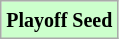<table class="wikitable">
<tr>
<td bgcolor="#ccffcc"><small><strong>Playoff Seed</strong></small></td>
</tr>
</table>
